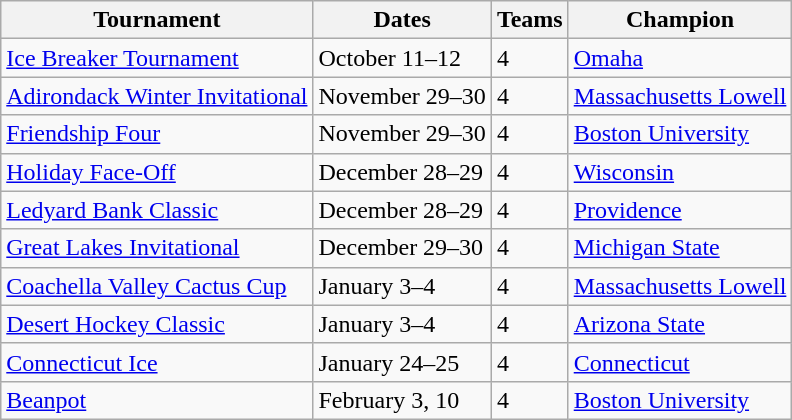<table class="wikitable">
<tr>
<th>Tournament</th>
<th>Dates</th>
<th>Teams</th>
<th>Champion</th>
</tr>
<tr>
<td><a href='#'>Ice Breaker Tournament</a></td>
<td>October 11–12</td>
<td>4</td>
<td><a href='#'>Omaha</a></td>
</tr>
<tr>
<td><a href='#'>Adirondack Winter Invitational</a></td>
<td>November 29–30</td>
<td>4</td>
<td><a href='#'>Massachusetts Lowell</a></td>
</tr>
<tr>
<td><a href='#'>Friendship Four</a></td>
<td>November 29–30</td>
<td>4</td>
<td><a href='#'>Boston University</a></td>
</tr>
<tr>
<td><a href='#'>Holiday Face-Off</a></td>
<td>December 28–29</td>
<td>4</td>
<td><a href='#'>Wisconsin</a></td>
</tr>
<tr>
<td><a href='#'>Ledyard Bank Classic</a></td>
<td>December 28–29</td>
<td>4</td>
<td><a href='#'>Providence</a></td>
</tr>
<tr>
<td><a href='#'>Great Lakes Invitational</a></td>
<td>December 29–30</td>
<td>4</td>
<td><a href='#'>Michigan State</a></td>
</tr>
<tr>
<td><a href='#'>Coachella Valley Cactus Cup</a></td>
<td>January 3–4</td>
<td>4</td>
<td><a href='#'>Massachusetts Lowell</a></td>
</tr>
<tr>
<td><a href='#'>Desert Hockey Classic</a></td>
<td>January 3–4</td>
<td>4</td>
<td><a href='#'>Arizona State</a></td>
</tr>
<tr>
<td><a href='#'>Connecticut Ice</a></td>
<td>January 24–25</td>
<td>4</td>
<td><a href='#'>Connecticut</a></td>
</tr>
<tr>
<td><a href='#'>Beanpot</a></td>
<td>February 3, 10</td>
<td>4</td>
<td><a href='#'>Boston University</a></td>
</tr>
</table>
